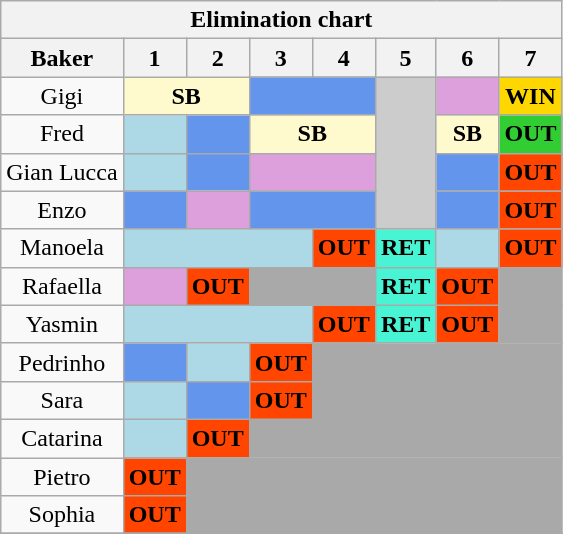<table class="wikitable" style="text-align:center;">
<tr>
<th colspan=8>Elimination chart</th>
</tr>
<tr>
<th>Baker</th>
<th width=30>1</th>
<th width=30>2</th>
<th width=30>3</th>
<th width=30>4</th>
<th width=30>5</th>
<th width=30>6</th>
<th width=30>7</th>
</tr>
<tr>
<td>Gigi</td>
<td bgcolor=FFFACD colspan=2><strong>SB</strong></td>
<td bgcolor=6495ED colspan=2></td>
<td bgcolor=CCCCCC rowspan=4></td>
<td bgcolor=DDA0DD></td>
<td bgcolor=FFD700><strong>WIN</strong></td>
</tr>
<tr>
<td>Fred</td>
<td bgcolor=ADD8E6></td>
<td bgcolor=6495ED></td>
<td bgcolor=FFFACD colspan=2><strong>SB</strong></td>
<td bgcolor=FFFACD><strong>SB</strong></td>
<td bgcolor=32CD32><strong>OUT</strong></td>
</tr>
<tr>
<td>Gian Lucca</td>
<td bgcolor=ADD8E6></td>
<td bgcolor=6495ED></td>
<td bgcolor=DDA0DD colspan=2></td>
<td bgcolor=6495ED></td>
<td bgcolor=FF4500><strong>OUT</strong></td>
</tr>
<tr>
<td>Enzo</td>
<td bgcolor=6495ED></td>
<td bgcolor=DDA0DD></td>
<td bgcolor=6495ED colspan=2></td>
<td bgcolor=6495ED></td>
<td bgcolor=FF4500><strong>OUT</strong></td>
</tr>
<tr>
<td>Manoela</td>
<td bgcolor=ADD8E6 colspan=3></td>
<td bgcolor=FF4500><strong>OUT</strong></td>
<td bgcolor=48F4D4><strong>RET</strong></td>
<td bgcolor=ADD8E6></td>
<td bgcolor=FF4500><strong>OUT</strong></td>
</tr>
<tr>
<td>Rafaella</td>
<td bgcolor=DDA0DD></td>
<td bgcolor=FF4500><strong>OUT</strong></td>
<td bgcolor=A9A9A9 colspan=2></td>
<td bgcolor=48F4D4><strong>RET</strong></td>
<td bgcolor=FF4500><strong>OUT</strong></td>
<td bgcolor=A9A9A9></td>
</tr>
<tr>
<td>Yasmin</td>
<td bgcolor=ADD8E6 colspan=3></td>
<td bgcolor=FF4500><strong>OUT</strong></td>
<td bgcolor=48F4D4><strong>RET</strong></td>
<td bgcolor=FF4500><strong>OUT</strong></td>
<td bgcolor=A9A9A9></td>
</tr>
<tr>
<td>Pedrinho</td>
<td bgcolor=6495ED></td>
<td bgcolor=ADD8E6></td>
<td bgcolor=FF4500><strong>OUT</strong></td>
<td bgcolor=A9A9A9 colspan=4></td>
</tr>
<tr>
<td>Sara</td>
<td bgcolor=ADD8E6></td>
<td bgcolor=6495ED></td>
<td bgcolor=FF4500><strong>OUT</strong></td>
<td bgcolor=A9A9A9 colspan=4></td>
</tr>
<tr>
<td>Catarina</td>
<td bgcolor=ADD8E6></td>
<td bgcolor=FF4500><strong>OUT</strong></td>
<td bgcolor=A9A9A9 colspan=5></td>
</tr>
<tr>
<td>Pietro</td>
<td bgcolor=FF4500><strong>OUT</strong></td>
<td bgcolor=A9A9A9 colspan=6></td>
</tr>
<tr>
<td>Sophia</td>
<td bgcolor=FF4500><strong>OUT</strong></td>
<td bgcolor=A9A9A9 colspan=6></td>
</tr>
<tr>
</tr>
</table>
